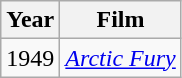<table class="wikitable">
<tr>
<th>Year</th>
<th>Film</th>
</tr>
<tr>
<td>1949</td>
<td><em><a href='#'>Arctic Fury</a></em></td>
</tr>
</table>
